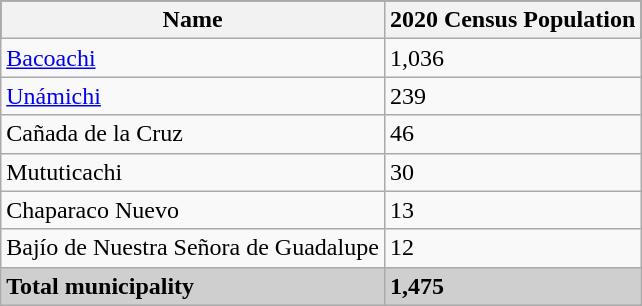<table class="wikitable">
<tr style="background:#000000; color:black;">
<th><strong>Name</strong></th>
<th><strong>2020 Census Population</strong></th>
</tr>
<tr>
<td><a href='#'>Bacoachi</a></td>
<td>1,036</td>
</tr>
<tr>
<td><a href='#'>Unámichi</a></td>
<td>239</td>
</tr>
<tr>
<td>Cañada de la Cruz</td>
<td>46</td>
</tr>
<tr>
<td>Mututicachi</td>
<td>30</td>
</tr>
<tr>
<td>Chaparaco Nuevo</td>
<td>13</td>
</tr>
<tr>
<td>Bajío de Nuestra Señora de Guadalupe</td>
<td>12</td>
</tr>
<tr style="background:#CFCFCF;">
<td><strong>Total municipality</strong></td>
<td><strong>1,475</strong></td>
</tr>
</table>
